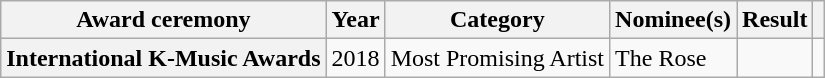<table class="wikitable plainrowheaders">
<tr>
<th scope="col">Award ceremony</th>
<th scope="col">Year</th>
<th scope="col">Category</th>
<th scope="col">Nominee(s)</th>
<th scope="col">Result</th>
<th scope="col" class="unsortable"></th>
</tr>
<tr>
<th scope="row">International K-Music Awards</th>
<td style="text-align:center">2018</td>
<td>Most Promising Artist</td>
<td>The Rose</td>
<td></td>
<td></td>
</tr>
</table>
